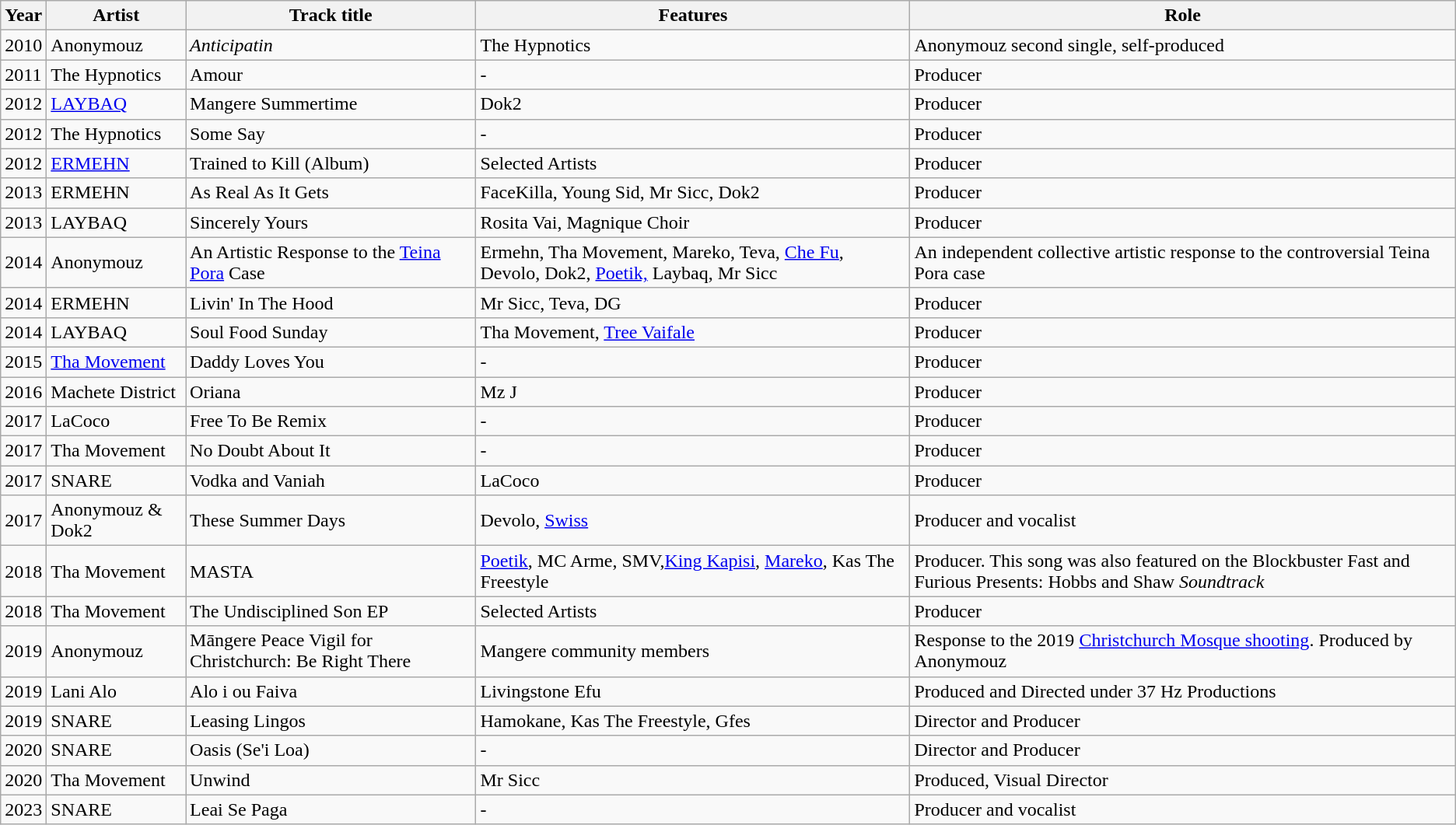<table class="wikitable">
<tr>
<th>Year</th>
<th>Artist</th>
<th>Track title</th>
<th>Features</th>
<th>Role</th>
</tr>
<tr>
<td>2010</td>
<td>Anonymouz</td>
<td><em>Anticipatin<strong></td>
<td>The Hypnotics</td>
<td>Anonymouz second single, self-produced</td>
</tr>
<tr>
<td>2011</td>
<td>The Hypnotics</td>
<td></em>Amour<em></td>
<td>-</td>
<td>Producer</td>
</tr>
<tr>
<td>2012</td>
<td><a href='#'>LAYBAQ</a></td>
<td></em>Mangere Summertime<em> </td>
<td>Dok2</td>
<td>Producer</td>
</tr>
<tr>
<td>2012</td>
<td>The Hypnotics</td>
<td></em>Some Say<em></td>
<td>-</td>
<td>Producer</td>
</tr>
<tr>
<td>2012</td>
<td><a href='#'>ERMEHN</a></td>
<td></em>Trained to Kill (Album)<em></td>
<td>Selected Artists</td>
<td>Producer</td>
</tr>
<tr>
<td>2013</td>
<td>ERMEHN</td>
<td></em>As Real As It Gets<em></td>
<td>FaceKilla, Young Sid, Mr Sicc, Dok2</td>
<td>Producer</td>
</tr>
<tr>
<td>2013</td>
<td>LAYBAQ</td>
<td></em>Sincerely Yours<em></td>
<td>Rosita Vai, Magnique Choir</td>
<td>Producer</td>
</tr>
<tr>
<td>2014</td>
<td>Anonymouz</td>
<td></em>An Artistic Response to the <a href='#'>Teina Pora</a> Case<em></td>
<td>Ermehn, Tha Movement, Mareko, Teva, <a href='#'>Che Fu</a>, Devolo, Dok2, <a href='#'>Poetik,</a> Laybaq, Mr Sicc</td>
<td>An independent collective artistic response to the controversial Teina Pora case</td>
</tr>
<tr>
<td>2014</td>
<td>ERMEHN</td>
<td></em>Livin' In The Hood<em></td>
<td>Mr Sicc, Teva, DG</td>
<td>Producer</td>
</tr>
<tr>
<td>2014</td>
<td>LAYBAQ</td>
<td></em>Soul Food Sunday<em></td>
<td>Tha Movement, <a href='#'>Tree Vaifale</a></td>
<td>Producer</td>
</tr>
<tr>
<td>2015</td>
<td><a href='#'>Tha Movement</a></td>
<td></em>Daddy Loves You<em></td>
<td>-</td>
<td>Producer</td>
</tr>
<tr>
<td>2016</td>
<td>Machete District</td>
<td></em>Oriana<em></td>
<td>Mz J</td>
<td>Producer</td>
</tr>
<tr>
<td>2017</td>
<td>LaCoco</td>
<td></em>Free To Be Remix<em></td>
<td>-</td>
<td>Producer</td>
</tr>
<tr>
<td>2017</td>
<td>Tha Movement</td>
<td></em>No Doubt About It<em></td>
<td>-</td>
<td>Producer</td>
</tr>
<tr>
<td>2017</td>
<td>SNARE</td>
<td></em>Vodka and Vaniah<em></td>
<td>LaCoco</td>
<td>Producer</td>
</tr>
<tr>
<td>2017</td>
<td>Anonymouz & Dok2</td>
<td></em>These Summer Days<em></td>
<td>Devolo, <a href='#'>Swiss</a></td>
<td>Producer and vocalist</td>
</tr>
<tr>
<td>2018</td>
<td>Tha Movement</td>
<td></em>MASTA<em></td>
<td><a href='#'>Poetik</a>, MC Arme, SMV,<a href='#'>King Kapisi</a>, <a href='#'>Mareko</a>, Kas The Freestyle</td>
<td>Producer. This song was also featured on the Blockbuster </em>Fast and Furious Presents: Hobbs and Shaw<em> Soundtrack</td>
</tr>
<tr>
<td>2018</td>
<td>Tha Movement</td>
<td></em>The Undisciplined Son EP<em></td>
<td>Selected Artists</td>
<td>Producer</td>
</tr>
<tr>
<td>2019</td>
<td>Anonymouz</td>
<td></em>Māngere Peace Vigil for Christchurch: Be Right There<em></td>
<td>Mangere community members</td>
<td>Response to the 2019 <a href='#'>Christchurch Mosque shooting</a>. Produced by Anonymouz</td>
</tr>
<tr>
<td>2019</td>
<td>Lani Alo</td>
<td></em>Alo i ou Faiva<em></td>
<td>Livingstone Efu</td>
<td>Produced and Directed under 37 Hz Productions</td>
</tr>
<tr>
<td>2019</td>
<td>SNARE</td>
<td></em>Leasing Lingos<em></td>
<td>Hamokane, Kas The Freestyle, Gfes</td>
<td>Director and Producer</td>
</tr>
<tr>
<td>2020</td>
<td>SNARE</td>
<td></em>Oasis (Se'i Loa)<em></td>
<td>-</td>
<td>Director and Producer</td>
</tr>
<tr>
<td>2020</td>
<td>Tha Movement</td>
<td></em>Unwind<em></td>
<td>Mr Sicc</td>
<td>Produced, Visual Director</td>
</tr>
<tr>
<td>2023</td>
<td>SNARE</td>
<td></em>Leai Se Paga<em></td>
<td>-</td>
<td>Producer and vocalist</td>
</tr>
</table>
